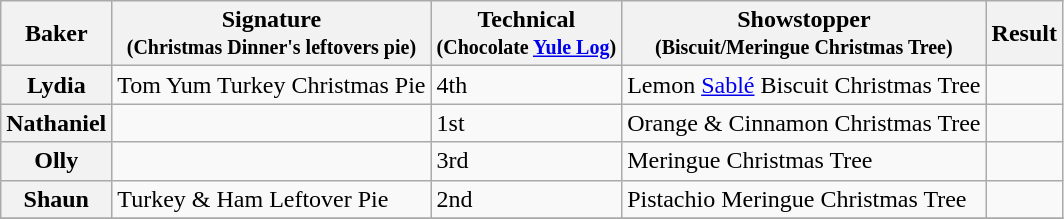<table class="wikitable sortable col3center sticky-header">
<tr>
<th scope="col">Baker</th>
<th scope="col" class="unsortable">Signature<br><small>(Christmas Dinner's leftovers pie)</small></th>
<th scope="col">Technical<br><small>(Chocolate <a href='#'>Yule Log</a>)</small></th>
<th scope="col" class="unsortable">Showstopper<br><small>(Biscuit/Meringue Christmas Tree)</small></th>
<th scope="col">Result</th>
</tr>
<tr>
<th scope="row">Lydia</th>
<td>Tom Yum Turkey Christmas Pie</td>
<td>4th</td>
<td>Lemon <a href='#'>Sablé</a> Biscuit Christmas Tree</td>
<td></td>
</tr>
<tr>
<th scope="row">Nathaniel</th>
<td></td>
<td>1st</td>
<td>Orange & Cinnamon Christmas Tree</td>
<td></td>
</tr>
<tr>
<th scope="row">Olly</th>
<td></td>
<td>3rd</td>
<td>Meringue Christmas Tree</td>
<td></td>
</tr>
<tr>
<th scope="row">Shaun</th>
<td>Turkey & Ham Leftover Pie</td>
<td>2nd</td>
<td>Pistachio Meringue Christmas Tree</td>
<td></td>
</tr>
<tr>
</tr>
</table>
